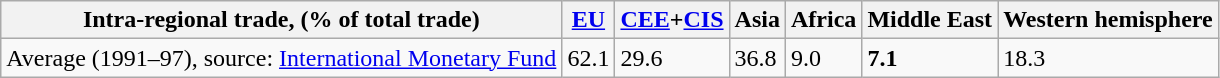<table class="wikitable">
<tr>
<th>Intra-regional trade, (% of total trade)</th>
<th><a href='#'>EU</a></th>
<th><a href='#'>CEE</a>+<a href='#'>CIS</a></th>
<th>Asia</th>
<th>Africa</th>
<th>Middle East</th>
<th>Western hemisphere</th>
</tr>
<tr>
<td>Average (1991–97), source: <a href='#'>International Monetary Fund</a></td>
<td>62.1</td>
<td>29.6</td>
<td>36.8</td>
<td>9.0</td>
<td><strong>7.1</strong></td>
<td>18.3</td>
</tr>
</table>
